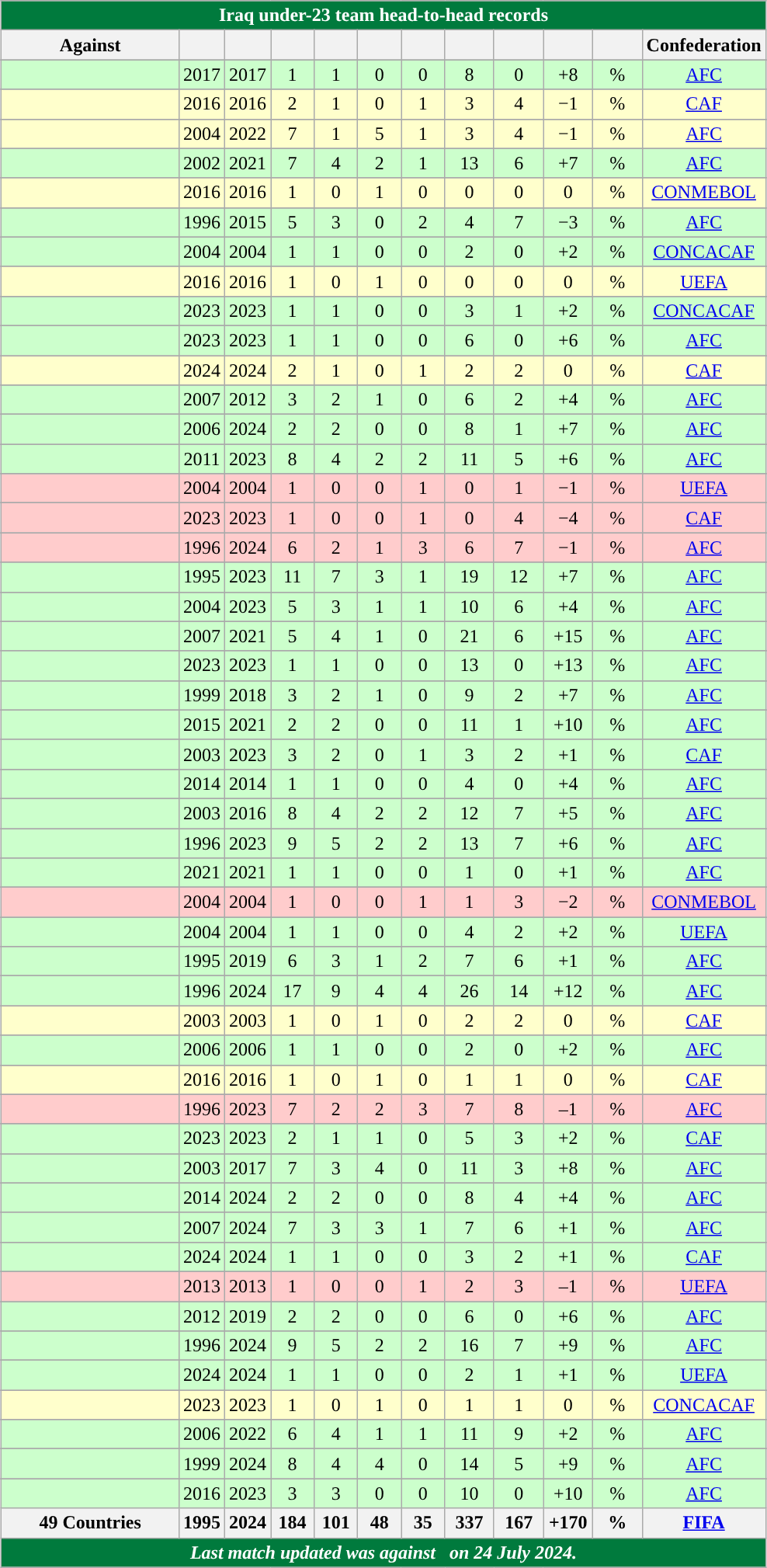<table class="wikitable sortable mw-collapsible mw-collapsed" style="text-align:center; margin:0.5em auto;">
<tr>
<th colspan=12 style="background: #007A3D; color: #FFFFFF;">Iraq under-23 team head-to-head records</th>
</tr>
<tr>
<th style="width:145px;">Against</th>
<th width=30></th>
<th width=30></th>
<th width=30></th>
<th width=30></th>
<th width=30></th>
<th width=30></th>
<th width=35></th>
<th width=35></th>
<th width=35></th>
<th width=35></th>
<th style="width:1px;">Confederation</th>
</tr>
<tr>
</tr>
<tr>
</tr>
<tr bgcolor=CCFFCC>
<td style="text-align:left;"></td>
<td>2017</td>
<td>2017</td>
<td>1</td>
<td>1</td>
<td>0</td>
<td>0</td>
<td>8</td>
<td>0</td>
<td>+8</td>
<td>%</td>
<td><a href='#'>AFC</a></td>
</tr>
<tr>
</tr>
<tr>
</tr>
<tr bgcolor=FFFFCC>
<td style="text-align:left;"></td>
<td>2016</td>
<td>2016</td>
<td>2</td>
<td>1</td>
<td>0</td>
<td>1</td>
<td>3</td>
<td>4</td>
<td>−1</td>
<td>%</td>
<td><a href='#'>CAF</a></td>
</tr>
<tr>
</tr>
<tr>
</tr>
<tr bgcolor=FFFFCC>
<td style="text-align:left;"></td>
<td>2004</td>
<td>2022</td>
<td>7</td>
<td>1</td>
<td>5</td>
<td>1</td>
<td>3</td>
<td>4</td>
<td>−1</td>
<td>%</td>
<td><a href='#'>AFC</a></td>
</tr>
<tr>
</tr>
<tr>
</tr>
<tr bgcolor=CCFFCC>
<td style="text-align:left;"></td>
<td>2002</td>
<td>2021</td>
<td>7</td>
<td>4</td>
<td>2</td>
<td>1</td>
<td>13</td>
<td>6</td>
<td>+7</td>
<td>%</td>
<td><a href='#'>AFC</a></td>
</tr>
<tr>
</tr>
<tr>
</tr>
<tr bgcolor=FFFFCC>
<td style="text-align:left;"></td>
<td>2016</td>
<td>2016</td>
<td>1</td>
<td>0</td>
<td>1</td>
<td>0</td>
<td>0</td>
<td>0</td>
<td>0</td>
<td>%</td>
<td><a href='#'>CONMEBOL</a></td>
</tr>
<tr>
</tr>
<tr>
</tr>
<tr bgcolor=CCFFCC>
<td style="text-align:left;"></td>
<td>1996</td>
<td>2015</td>
<td>5</td>
<td>3</td>
<td>0</td>
<td>2</td>
<td>4</td>
<td>7</td>
<td>−3</td>
<td>%</td>
<td><a href='#'>AFC</a></td>
</tr>
<tr>
</tr>
<tr>
</tr>
<tr bgcolor=CCFFCC>
<td style="text-align:left;"></td>
<td>2004</td>
<td>2004</td>
<td>1</td>
<td>1</td>
<td>0</td>
<td>0</td>
<td>2</td>
<td>0</td>
<td>+2</td>
<td>%</td>
<td><a href='#'>CONCACAF</a></td>
</tr>
<tr>
</tr>
<tr>
</tr>
<tr bgcolor=FFFFCC>
<td style="text-align:left;"></td>
<td>2016</td>
<td>2016</td>
<td>1</td>
<td>0</td>
<td>1</td>
<td>0</td>
<td>0</td>
<td>0</td>
<td>0</td>
<td>%</td>
<td><a href='#'>UEFA</a></td>
</tr>
<tr>
</tr>
<tr>
</tr>
<tr bgcolor=CCFFCC>
<td style="text-align:left;"></td>
<td>2023</td>
<td>2023</td>
<td>1</td>
<td>1</td>
<td>0</td>
<td>0</td>
<td>3</td>
<td>1</td>
<td>+2</td>
<td>%</td>
<td><a href='#'>CONCACAF</a></td>
</tr>
<tr>
</tr>
<tr>
</tr>
<tr bgcolor=CCFFCC>
<td style="text-align:left;"></td>
<td>2023</td>
<td>2023</td>
<td>1</td>
<td>1</td>
<td>0</td>
<td>0</td>
<td>6</td>
<td>0</td>
<td>+6</td>
<td>%</td>
<td><a href='#'>AFC</a></td>
</tr>
<tr>
</tr>
<tr>
</tr>
<tr bgcolor=FFFFCC>
<td style="text-align:left;"></td>
<td>2024</td>
<td>2024</td>
<td>2</td>
<td>1</td>
<td>0</td>
<td>1</td>
<td>2</td>
<td>2</td>
<td>0</td>
<td>%</td>
<td><a href='#'>CAF</a></td>
</tr>
<tr>
</tr>
<tr>
</tr>
<tr bgcolor=CCFFCC>
<td style="text-align:left;"></td>
<td>2007</td>
<td>2012</td>
<td>3</td>
<td>2</td>
<td>1</td>
<td>0</td>
<td>6</td>
<td>2</td>
<td>+4</td>
<td>%</td>
<td><a href='#'>AFC</a></td>
</tr>
<tr>
</tr>
<tr>
</tr>
<tr bgcolor=CCFFCC>
<td style="text-align:left;"></td>
<td>2006</td>
<td>2024</td>
<td>2</td>
<td>2</td>
<td>0</td>
<td>0</td>
<td>8</td>
<td>1</td>
<td>+7</td>
<td>%</td>
<td><a href='#'>AFC</a></td>
</tr>
<tr>
</tr>
<tr>
</tr>
<tr bgcolor=CCFFCC>
<td style="text-align:left;"></td>
<td>2011</td>
<td>2023</td>
<td>8</td>
<td>4</td>
<td>2</td>
<td>2</td>
<td>11</td>
<td>5</td>
<td>+6</td>
<td>%</td>
<td><a href='#'>AFC</a></td>
</tr>
<tr>
</tr>
<tr>
</tr>
<tr bgcolor=FFCCCC>
<td style="text-align:left;"></td>
<td>2004</td>
<td>2004</td>
<td>1</td>
<td>0</td>
<td>0</td>
<td>1</td>
<td>0</td>
<td>1</td>
<td>−1</td>
<td>%</td>
<td><a href='#'>UEFA</a></td>
</tr>
<tr>
</tr>
<tr>
</tr>
<tr bgcolor=FFCCCC>
<td style="text-align:left;"></td>
<td>2023</td>
<td>2023</td>
<td>1</td>
<td>0</td>
<td>0</td>
<td>1</td>
<td>0</td>
<td>4</td>
<td>−4</td>
<td>%</td>
<td><a href='#'>CAF</a></td>
</tr>
<tr>
</tr>
<tr>
</tr>
<tr bgcolor=FFCCCC>
<td style="text-align:left;"></td>
<td>1996</td>
<td>2024</td>
<td>6</td>
<td>2</td>
<td>1</td>
<td>3</td>
<td>6</td>
<td>7</td>
<td>−1</td>
<td>%</td>
<td><a href='#'>AFC</a></td>
</tr>
<tr>
</tr>
<tr>
</tr>
<tr bgcolor=CCFFCC>
<td style="text-align:left;"></td>
<td>1995</td>
<td>2023</td>
<td>11</td>
<td>7</td>
<td>3</td>
<td>1</td>
<td>19</td>
<td>12</td>
<td>+7</td>
<td>%</td>
<td><a href='#'>AFC</a></td>
</tr>
<tr>
</tr>
<tr>
</tr>
<tr bgcolor=CCFFCC>
<td style="text-align:left;"></td>
<td>2004</td>
<td>2023</td>
<td>5</td>
<td>3</td>
<td>1</td>
<td>1</td>
<td>10</td>
<td>6</td>
<td>+4</td>
<td>%</td>
<td><a href='#'>AFC</a></td>
</tr>
<tr>
</tr>
<tr>
</tr>
<tr bgcolor=CCFFCC>
<td style="text-align:left;"></td>
<td>2007</td>
<td>2021</td>
<td>5</td>
<td>4</td>
<td>1</td>
<td>0</td>
<td>21</td>
<td>6</td>
<td>+15</td>
<td>%</td>
<td><a href='#'>AFC</a></td>
</tr>
<tr>
</tr>
<tr>
</tr>
<tr bgcolor=CCFFCC>
<td style="text-align:left;"></td>
<td>2023</td>
<td>2023</td>
<td>1</td>
<td>1</td>
<td>0</td>
<td>0</td>
<td>13</td>
<td>0</td>
<td>+13</td>
<td>%</td>
<td><a href='#'>AFC</a></td>
</tr>
<tr>
</tr>
<tr>
</tr>
<tr bgcolor=CCFFCC>
<td style="text-align:left;"></td>
<td>1999</td>
<td>2018</td>
<td>3</td>
<td>2</td>
<td>1</td>
<td>0</td>
<td>9</td>
<td>2</td>
<td>+7</td>
<td>%</td>
<td><a href='#'>AFC</a></td>
</tr>
<tr>
</tr>
<tr>
</tr>
<tr bgcolor=CCFFCC>
<td style="text-align:left;"></td>
<td>2015</td>
<td>2021</td>
<td>2</td>
<td>2</td>
<td>0</td>
<td>0</td>
<td>11</td>
<td>1</td>
<td>+10</td>
<td>%</td>
<td><a href='#'>AFC</a></td>
</tr>
<tr>
</tr>
<tr>
</tr>
<tr bgcolor=CCFFCC>
<td style="text-align:left;"></td>
<td>2003</td>
<td>2023</td>
<td>3</td>
<td>2</td>
<td>0</td>
<td>1</td>
<td>3</td>
<td>2</td>
<td>+1</td>
<td>%</td>
<td><a href='#'>CAF</a></td>
</tr>
<tr>
</tr>
<tr>
</tr>
<tr bgcolor=CCFFCC>
<td style="text-align:left;"></td>
<td>2014</td>
<td>2014</td>
<td>1</td>
<td>1</td>
<td>0</td>
<td>0</td>
<td>4</td>
<td>0</td>
<td>+4</td>
<td>%</td>
<td><a href='#'>AFC</a></td>
</tr>
<tr>
</tr>
<tr>
</tr>
<tr bgcolor=CCFFCC>
<td style="text-align:left;"></td>
<td>2003</td>
<td>2016</td>
<td>8</td>
<td>4</td>
<td>2</td>
<td>2</td>
<td>12</td>
<td>7</td>
<td>+5</td>
<td>%</td>
<td><a href='#'>AFC</a></td>
</tr>
<tr>
</tr>
<tr>
</tr>
<tr bgcolor=CCFFCC>
<td style="text-align:left;"></td>
<td>1996</td>
<td>2023</td>
<td>9</td>
<td>5</td>
<td>2</td>
<td>2</td>
<td>13</td>
<td>7</td>
<td>+6</td>
<td>%</td>
<td><a href='#'>AFC</a></td>
</tr>
<tr>
</tr>
<tr>
</tr>
<tr bgcolor=CCFFCC>
<td style="text-align:left;"></td>
<td>2021</td>
<td>2021</td>
<td>1</td>
<td>1</td>
<td>0</td>
<td>0</td>
<td>1</td>
<td>0</td>
<td>+1</td>
<td>%</td>
<td><a href='#'>AFC</a></td>
</tr>
<tr>
</tr>
<tr>
</tr>
<tr bgcolor=FFCCCC>
<td style="text-align:left;"></td>
<td>2004</td>
<td>2004</td>
<td>1</td>
<td>0</td>
<td>0</td>
<td>1</td>
<td>1</td>
<td>3</td>
<td>−2</td>
<td>%</td>
<td><a href='#'>CONMEBOL</a></td>
</tr>
<tr>
</tr>
<tr>
</tr>
<tr bgcolor=CCFFCC>
<td style="text-align:left;"></td>
<td>2004</td>
<td>2004</td>
<td>1</td>
<td>1</td>
<td>0</td>
<td>0</td>
<td>4</td>
<td>2</td>
<td>+2</td>
<td>%</td>
<td><a href='#'>UEFA</a></td>
</tr>
<tr>
</tr>
<tr>
</tr>
<tr bgcolor=CCFFCC>
<td style="text-align:left;"></td>
<td>1995</td>
<td>2019</td>
<td>6</td>
<td>3</td>
<td>1</td>
<td>2</td>
<td>7</td>
<td>6</td>
<td>+1</td>
<td>%</td>
<td><a href='#'>AFC</a></td>
</tr>
<tr>
</tr>
<tr>
</tr>
<tr bgcolor=CCFFCC>
<td style="text-align:left;"></td>
<td>1996</td>
<td>2024</td>
<td>17</td>
<td>9</td>
<td>4</td>
<td>4</td>
<td>26</td>
<td>14</td>
<td>+12</td>
<td>%</td>
<td><a href='#'>AFC</a></td>
</tr>
<tr>
</tr>
<tr>
</tr>
<tr bgcolor=FFFFCC>
<td style="text-align:left;"></td>
<td>2003</td>
<td>2003</td>
<td>1</td>
<td>0</td>
<td>1</td>
<td>0</td>
<td>2</td>
<td>2</td>
<td>0</td>
<td>%</td>
<td><a href='#'>CAF</a></td>
</tr>
<tr>
</tr>
<tr>
</tr>
<tr bgcolor=CCFFCC>
<td style="text-align:left;"></td>
<td>2006</td>
<td>2006</td>
<td>1</td>
<td>1</td>
<td>0</td>
<td>0</td>
<td>2</td>
<td>0</td>
<td>+2</td>
<td>%</td>
<td><a href='#'>AFC</a></td>
</tr>
<tr>
</tr>
<tr>
</tr>
<tr bgcolor=FFFFCC>
<td style="text-align:left;"></td>
<td>2016</td>
<td>2016</td>
<td>1</td>
<td>0</td>
<td>1</td>
<td>0</td>
<td>1</td>
<td>1</td>
<td>0</td>
<td>%</td>
<td><a href='#'>CAF</a></td>
</tr>
<tr>
</tr>
<tr>
</tr>
<tr bgcolor=FFCCCC>
<td style="text-align:left;"></td>
<td>1996</td>
<td>2023</td>
<td>7</td>
<td>2</td>
<td>2</td>
<td>3</td>
<td>7</td>
<td>8</td>
<td>–1</td>
<td>%</td>
<td><a href='#'>AFC</a></td>
</tr>
<tr>
</tr>
<tr>
</tr>
<tr bgcolor=CCFFCC>
<td style="text-align:left;"></td>
<td>2023</td>
<td>2023</td>
<td>2</td>
<td>1</td>
<td>1</td>
<td>0</td>
<td>5</td>
<td>3</td>
<td>+2</td>
<td>%</td>
<td><a href='#'>CAF</a></td>
</tr>
<tr>
</tr>
<tr>
</tr>
<tr bgcolor=CCFFCC>
<td style="text-align:left;"></td>
<td>2003</td>
<td>2017</td>
<td>7</td>
<td>3</td>
<td>4</td>
<td>0</td>
<td>11</td>
<td>3</td>
<td>+8</td>
<td>%</td>
<td><a href='#'>AFC</a></td>
</tr>
<tr>
</tr>
<tr>
</tr>
<tr bgcolor=CCFFCC>
<td style="text-align:left;"></td>
<td>2014</td>
<td>2024</td>
<td>2</td>
<td>2</td>
<td>0</td>
<td>0</td>
<td>8</td>
<td>4</td>
<td>+4</td>
<td>%</td>
<td><a href='#'>AFC</a></td>
</tr>
<tr>
</tr>
<tr>
</tr>
<tr bgcolor=CCFFCC>
<td style="text-align:left;"></td>
<td>2007</td>
<td>2024</td>
<td>7</td>
<td>3</td>
<td>3</td>
<td>1</td>
<td>7</td>
<td>6</td>
<td>+1</td>
<td>%</td>
<td><a href='#'>AFC</a></td>
</tr>
<tr>
</tr>
<tr>
</tr>
<tr bgcolor=CCFFCC>
<td style="text-align:left;"></td>
<td>2024</td>
<td>2024</td>
<td>1</td>
<td>1</td>
<td>0</td>
<td>0</td>
<td>3</td>
<td>2</td>
<td>+1</td>
<td>%</td>
<td><a href='#'>CAF</a></td>
</tr>
<tr>
</tr>
<tr>
</tr>
<tr bgcolor=FFCCCC>
<td style="text-align:left;"></td>
<td>2013</td>
<td>2013</td>
<td>1</td>
<td>0</td>
<td>0</td>
<td>1</td>
<td>2</td>
<td>3</td>
<td>–1</td>
<td>%</td>
<td><a href='#'>UEFA</a></td>
</tr>
<tr>
</tr>
<tr>
</tr>
<tr bgcolor=CCFFCC>
<td style="text-align:left;"></td>
<td>2012</td>
<td>2019</td>
<td>2</td>
<td>2</td>
<td>0</td>
<td>0</td>
<td>6</td>
<td>0</td>
<td>+6</td>
<td>%</td>
<td><a href='#'>AFC</a></td>
</tr>
<tr>
</tr>
<tr>
</tr>
<tr bgcolor=CCFFCC>
<td style="text-align:left;"></td>
<td>1996</td>
<td>2024</td>
<td>9</td>
<td>5</td>
<td>2</td>
<td>2</td>
<td>16</td>
<td>7</td>
<td>+9</td>
<td>%</td>
<td><a href='#'>AFC</a></td>
</tr>
<tr>
</tr>
<tr bgcolor=CCFFCC>
<td style="text-align:left;"></td>
<td>2024</td>
<td>2024</td>
<td>1</td>
<td>1</td>
<td>0</td>
<td>0</td>
<td>2</td>
<td>1</td>
<td>+1</td>
<td>%</td>
<td><a href='#'>UEFA</a></td>
</tr>
<tr>
</tr>
<tr>
</tr>
<tr bgcolor=FFFFCC>
<td style="text-align:left;"></td>
<td>2023</td>
<td>2023</td>
<td>1</td>
<td>0</td>
<td>1</td>
<td>0</td>
<td>1</td>
<td>1</td>
<td>0</td>
<td>%</td>
<td><a href='#'>CONCACAF</a></td>
</tr>
<tr>
</tr>
<tr>
</tr>
<tr bgcolor=CCFFCC>
<td style="text-align:left;"></td>
<td>2006</td>
<td>2022</td>
<td>6</td>
<td>4</td>
<td>1</td>
<td>1</td>
<td>11</td>
<td>9</td>
<td>+2</td>
<td>%</td>
<td><a href='#'>AFC</a></td>
</tr>
<tr>
</tr>
<tr>
</tr>
<tr bgcolor=CCFFCC>
<td style="text-align:left;"></td>
<td>1999</td>
<td>2024</td>
<td>8</td>
<td>4</td>
<td>4</td>
<td>0</td>
<td>14</td>
<td>5</td>
<td>+9</td>
<td>%</td>
<td><a href='#'>AFC</a></td>
</tr>
<tr>
</tr>
<tr>
</tr>
<tr bgcolor=CCFFCC>
<td style="text-align:left;"></td>
<td>2016</td>
<td>2023</td>
<td>3</td>
<td>3</td>
<td>0</td>
<td>0</td>
<td>10</td>
<td>0</td>
<td>+10</td>
<td>%</td>
<td><a href='#'>AFC</a></td>
</tr>
<tr>
<th align=left>49 Countries</th>
<th>1995</th>
<th>2024</th>
<th>184</th>
<th>101</th>
<th>48</th>
<th>35</th>
<th>337</th>
<th>167</th>
<th>+170</th>
<th>%</th>
<th><a href='#'>FIFA</a></th>
</tr>
<tr>
<th colspan="12" style="background:#007A3D; color:#FFFFFF;"><em>Last match updated was against   <a href='#'></a> on 24 July 2024.</em></th>
</tr>
</table>
